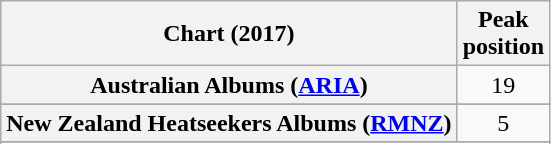<table class="wikitable sortable plainrowheaders" style="text-align:center">
<tr>
<th scope="col">Chart (2017)</th>
<th scope="col">Peak<br> position</th>
</tr>
<tr>
<th scope="row">Australian Albums (<a href='#'>ARIA</a>)</th>
<td>19</td>
</tr>
<tr>
</tr>
<tr>
</tr>
<tr>
</tr>
<tr>
</tr>
<tr>
</tr>
<tr>
</tr>
<tr>
</tr>
<tr>
<th scope="row">New Zealand Heatseekers Albums (<a href='#'>RMNZ</a>)</th>
<td>5</td>
</tr>
<tr>
</tr>
<tr>
</tr>
<tr>
</tr>
<tr>
</tr>
<tr>
</tr>
</table>
